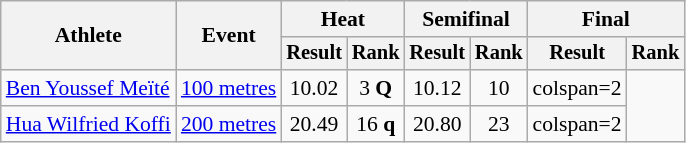<table class="wikitable" style="font-size:90%">
<tr>
<th rowspan="2">Athlete</th>
<th rowspan="2">Event</th>
<th colspan="2">Heat</th>
<th colspan="2">Semifinal</th>
<th colspan="2">Final</th>
</tr>
<tr style="font-size:95%">
<th>Result</th>
<th>Rank</th>
<th>Result</th>
<th>Rank</th>
<th>Result</th>
<th>Rank</th>
</tr>
<tr style=text-align:center>
<td style=text-align:left><a href='#'>Ben Youssef Meïté</a></td>
<td style=text-align:left><a href='#'>100 metres</a></td>
<td>10.02</td>
<td>3 <strong>Q</strong></td>
<td>10.12</td>
<td>10</td>
<td>colspan=2 </td>
</tr>
<tr style=text-align:center>
<td style=text-align:left><a href='#'>Hua Wilfried Koffi</a></td>
<td style=text-align:left><a href='#'>200 metres</a></td>
<td>20.49</td>
<td>16 <strong>q</strong></td>
<td>20.80</td>
<td>23</td>
<td>colspan=2 </td>
</tr>
</table>
